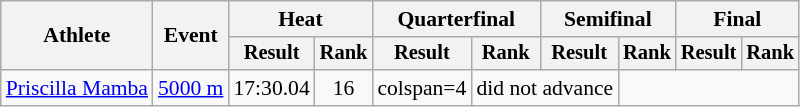<table class="wikitable" style="font-size:90%">
<tr>
<th rowspan="2">Athlete</th>
<th rowspan="2">Event</th>
<th colspan="2">Heat</th>
<th colspan="2">Quarterfinal</th>
<th colspan="2">Semifinal</th>
<th colspan="2">Final</th>
</tr>
<tr style="font-size:95%">
<th>Result</th>
<th>Rank</th>
<th>Result</th>
<th>Rank</th>
<th>Result</th>
<th>Rank</th>
<th>Result</th>
<th>Rank</th>
</tr>
<tr align=center>
<td style="text-align:left;"><a href='#'>Priscilla Mamba</a></td>
<td align=left><a href='#'>5000 m</a></td>
<td>17:30.04</td>
<td>16</td>
<td>colspan=4 </td>
<td colspan=2>did not advance</td>
</tr>
</table>
